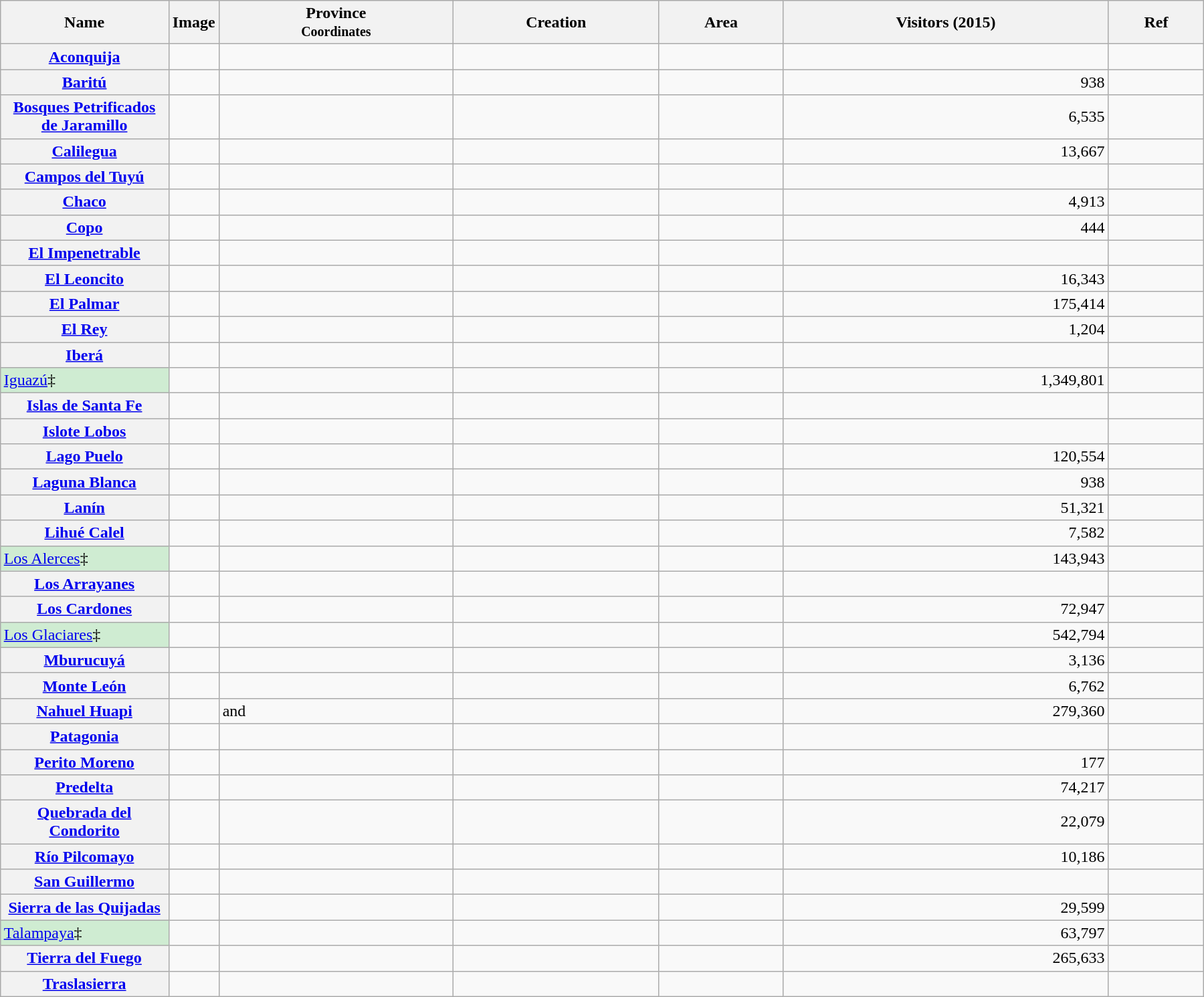<table class="wikitable sortable plainrowheaders"  style="margin:1em auto;" width="95%">
<tr>
<th scope=col width=14%>Name</th>
<th scope=col width=1% class="unsortable">Image</th>
<th scope=col>Province<br><small>Coordinates</small></th>
<th scope=col>Creation</th>
<th scope=col data-sort-type="number">Area</th>
<th scope=col data-sort-type="number">Visitors (2015)</th>
<th scope=col class="unsortable">Ref</th>
</tr>
<tr>
<th scope=row><a href='#'>Aconquija</a></th>
<td></td>
<td><br><small></small></td>
<td></td>
<td></td>
<td></td>
<td></td>
</tr>
<tr>
<th scope=row><a href='#'>Baritú</a></th>
<td></td>
<td><br><small></small></td>
<td></td>
<td></td>
<td align=right>938</td>
<td></td>
</tr>
<tr>
<th scope=row><a href='#'>Bosques Petrificados de Jaramillo</a></th>
<td></td>
<td><br><small></small></td>
<td></td>
<td></td>
<td align=right>6,535</td>
<td><br></td>
</tr>
<tr>
<th scope=row><a href='#'>Calilegua</a></th>
<td></td>
<td><br><small></small></td>
<td></td>
<td></td>
<td align=right>13,667</td>
<td></td>
</tr>
<tr>
<th scope=row><a href='#'>Campos del Tuyú</a></th>
<td></td>
<td><br><small></small></td>
<td></td>
<td></td>
<td></td>
<td></td>
</tr>
<tr>
<th scope=row><a href='#'>Chaco</a></th>
<td></td>
<td><br><small></small></td>
<td></td>
<td></td>
<td align=right>4,913</td>
<td><br></td>
</tr>
<tr>
<th scope=row><a href='#'>Copo</a></th>
<td></td>
<td><br><small></small></td>
<td></td>
<td></td>
<td align=right>444</td>
<td></td>
</tr>
<tr>
<th scope=row><a href='#'>El Impenetrable</a></th>
<td></td>
<td><br><small></small></td>
<td></td>
<td></td>
<td></td>
<td></td>
</tr>
<tr>
<th scope=row><a href='#'>El Leoncito</a></th>
<td></td>
<td><br><small></small></td>
<td></td>
<td></td>
<td align=right>16,343</td>
<td></td>
</tr>
<tr>
<th scope=row><a href='#'>El Palmar</a></th>
<td></td>
<td><br><small></small></td>
<td></td>
<td></td>
<td align=right>175,414</td>
<td></td>
</tr>
<tr>
<th scope=row><a href='#'>El Rey</a></th>
<td></td>
<td><br><small></small></td>
<td></td>
<td></td>
<td align=right>1,204</td>
<td><br></td>
</tr>
<tr>
<th scope=row><a href='#'>Iberá</a></th>
<td></td>
<td><br><small></small></td>
<td></td>
<td></td>
<td></td>
<td></td>
</tr>
<tr>
<td scope=row bgcolor="#cfecd2"><a href='#'>Iguazú</a>‡</td>
<td></td>
<td><br><small></small></td>
<td></td>
<td></td>
<td align=right>1,349,801</td>
<td><br></td>
</tr>
<tr>
<th scope=row><a href='#'>Islas de Santa Fe</a></th>
<td></td>
<td><br><small></small></td>
<td></td>
<td></td>
<td></td>
<td></td>
</tr>
<tr>
<th scope=row><a href='#'>Islote Lobos</a></th>
<td></td>
<td><br><small></small></td>
<td></td>
<td></td>
<td></td>
<td></td>
</tr>
<tr>
<th scope=row><a href='#'>Lago Puelo</a></th>
<td></td>
<td><br><small></small></td>
<td></td>
<td></td>
<td align=right>120,554</td>
<td><br></td>
</tr>
<tr>
<th scope=row><a href='#'>Laguna Blanca</a></th>
<td></td>
<td><br><small></small></td>
<td></td>
<td></td>
<td align=right>938</td>
<td><br></td>
</tr>
<tr>
<th scope=row><a href='#'>Lanín</a></th>
<td></td>
<td><br><small></small></td>
<td></td>
<td></td>
<td align=right>51,321</td>
<td><br></td>
</tr>
<tr>
<th scope=row><a href='#'>Lihué Calel</a></th>
<td></td>
<td><br><small></small></td>
<td></td>
<td></td>
<td align=right>7,582</td>
<td><br></td>
</tr>
<tr>
<td scope=row bgcolor="#cfecd2"><a href='#'>Los Alerces</a>‡</td>
<td></td>
<td><br><small></small></td>
<td></td>
<td></td>
<td align=right>143,943</td>
<td><br></td>
</tr>
<tr>
<th scope=row><a href='#'>Los Arrayanes</a></th>
<td></td>
<td><br><small></small></td>
<td></td>
<td></td>
<td></td>
<td><br></td>
</tr>
<tr>
<th scope=row><a href='#'>Los Cardones</a></th>
<td></td>
<td><br><small></small></td>
<td></td>
<td></td>
<td align=right>72,947</td>
<td></td>
</tr>
<tr>
<td scope=row bgcolor="#cfecd2"><a href='#'>Los Glaciares</a>‡</td>
<td></td>
<td><br><small></small></td>
<td></td>
<td></td>
<td align=right>542,794</td>
<td><br></td>
</tr>
<tr>
<th scope=row><a href='#'>Mburucuyá</a></th>
<td></td>
<td><br><small></small></td>
<td></td>
<td></td>
<td align=right>3,136</td>
<td></td>
</tr>
<tr>
<th scope=row><a href='#'>Monte León</a></th>
<td></td>
<td><br><small></small></td>
<td></td>
<td></td>
<td align=right>6,762</td>
<td></td>
</tr>
<tr>
<th scope=row><a href='#'>Nahuel Huapi</a></th>
<td></td>
<td> and <br><small></small></td>
<td></td>
<td></td>
<td align=right>279,360</td>
<td><br></td>
</tr>
<tr>
<th scope=row><a href='#'>Patagonia</a></th>
<td></td>
<td><br><small></small></td>
<td></td>
<td></td>
<td></td>
<td></td>
</tr>
<tr>
<th scope=row><a href='#'>Perito Moreno</a></th>
<td></td>
<td><br><small></small></td>
<td></td>
<td></td>
<td align=right>177</td>
<td><br></td>
</tr>
<tr>
<th scope=row><a href='#'>Predelta</a></th>
<td></td>
<td><br><small></small></td>
<td></td>
<td></td>
<td align=right>74,217</td>
<td></td>
</tr>
<tr>
<th scope=row><a href='#'>Quebrada del Condorito</a></th>
<td></td>
<td><br><small></small></td>
<td></td>
<td></td>
<td align=right>22,079</td>
<td></td>
</tr>
<tr>
<th scope=row><a href='#'>Río Pilcomayo</a></th>
<td></td>
<td><br><small></small></td>
<td></td>
<td></td>
<td align=right>10,186</td>
<td></td>
</tr>
<tr>
<th scope=row><a href='#'>San Guillermo</a></th>
<td></td>
<td><br><small></small></td>
<td></td>
<td></td>
<td></td>
<td></td>
</tr>
<tr>
<th scope=row><a href='#'>Sierra de las Quijadas</a></th>
<td></td>
<td><br><small></small></td>
<td></td>
<td></td>
<td align=right>29,599</td>
<td></td>
</tr>
<tr>
<td scope=row bgcolor="#cfecd2"><a href='#'>Talampaya</a>‡</td>
<td></td>
<td><br><small></small></td>
<td></td>
<td></td>
<td align=right>63,797</td>
<td></td>
</tr>
<tr>
<th scope=row><a href='#'>Tierra del Fuego</a></th>
<td></td>
<td><br><small></small></td>
<td></td>
<td></td>
<td align=right>265,633</td>
<td></td>
</tr>
<tr>
<th scope=row><a href='#'>Traslasierra</a></th>
<td></td>
<td><br><small></small></td>
<td></td>
<td></td>
<td></td>
<td><br></td>
</tr>
</table>
